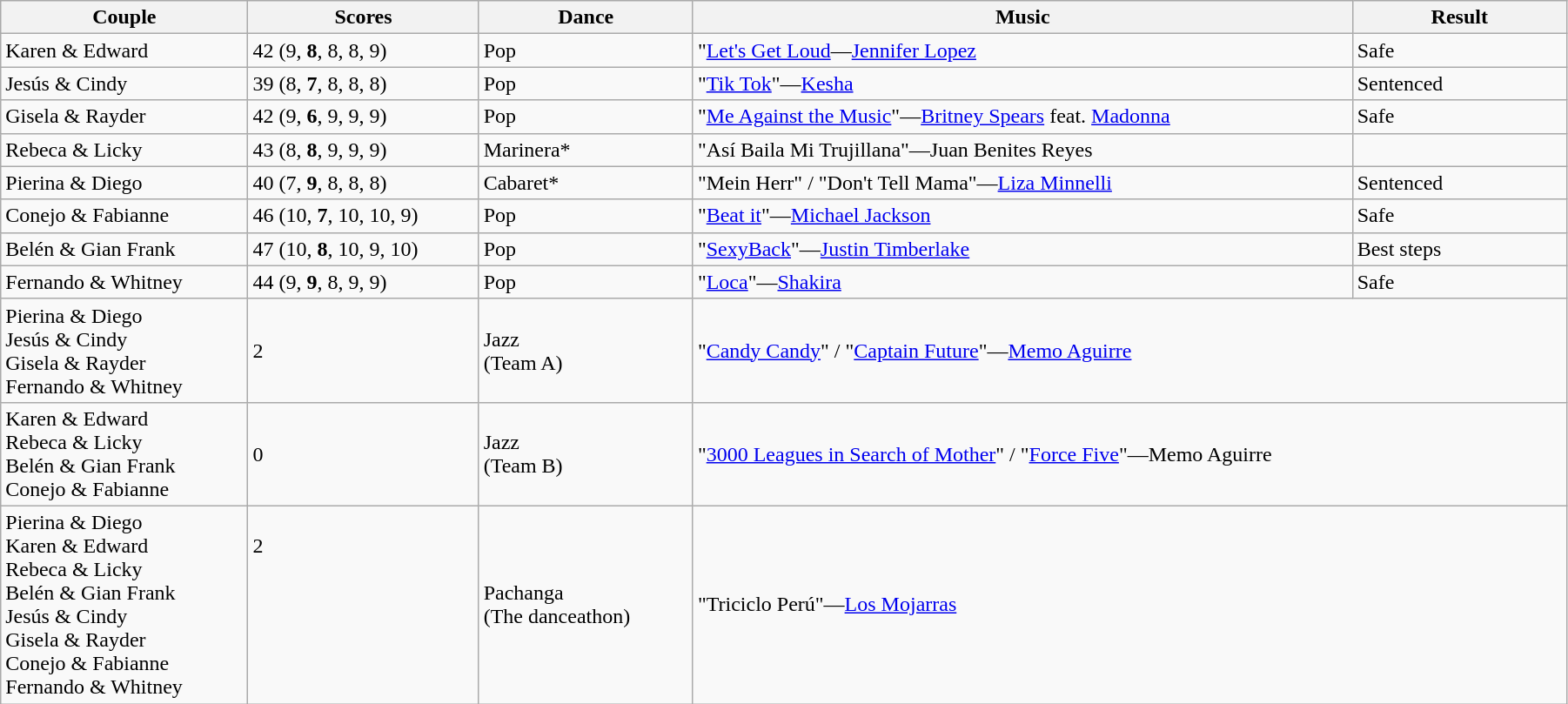<table class="wikitable sortable" style="width:95%; white-space:nowrap;">
<tr>
<th style="width:15%;">Couple</th>
<th style="width:14%;">Scores</th>
<th style="width:13%;">Dance</th>
<th style="width:40%;">Music</th>
<th style="width:13%;">Result</th>
</tr>
<tr>
<td>Karen & Edward</td>
<td>42 (9, <strong>8</strong>, 8, 8, 9)</td>
<td>Pop</td>
<td>"<a href='#'>Let's Get Loud</a>—<a href='#'>Jennifer Lopez</a></td>
<td>Safe</td>
</tr>
<tr>
<td>Jesús & Cindy</td>
<td>39 (8, <strong>7</strong>, 8, 8, 8)</td>
<td>Pop</td>
<td>"<a href='#'>Tik Tok</a>"—<a href='#'>Kesha</a></td>
<td>Sentenced</td>
</tr>
<tr>
<td>Gisela & Rayder</td>
<td>42 (9, <strong>6</strong>, 9, 9, 9)</td>
<td>Pop</td>
<td>"<a href='#'>Me Against the Music</a>"—<a href='#'>Britney Spears</a> feat. <a href='#'>Madonna</a></td>
<td>Safe</td>
</tr>
<tr>
<td>Rebeca & Licky</td>
<td>43 (8, <strong>8</strong>, 9, 9, 9)</td>
<td>Marinera*</td>
<td>"Así Baila Mi Trujillana"—Juan Benites Reyes</td>
<td></td>
</tr>
<tr>
<td>Pierina & Diego</td>
<td>40 (7, <strong>9</strong>, 8, 8, 8)</td>
<td>Cabaret*</td>
<td>"Mein Herr" / "Don't Tell Mama"—<a href='#'>Liza Minnelli</a></td>
<td>Sentenced</td>
</tr>
<tr>
<td>Conejo & Fabianne</td>
<td>46 (10, <strong>7</strong>, 10, 10, 9)</td>
<td>Pop</td>
<td>"<a href='#'>Beat it</a>"—<a href='#'>Michael Jackson</a></td>
<td>Safe</td>
</tr>
<tr>
<td>Belén & Gian Frank</td>
<td>47 (10, <strong>8</strong>, 10, 9, 10)</td>
<td>Pop</td>
<td>"<a href='#'>SexyBack</a>"—<a href='#'>Justin Timberlake</a></td>
<td>Best steps</td>
</tr>
<tr>
<td>Fernando & Whitney</td>
<td>44 (9, <strong>9</strong>, 8, 9, 9)</td>
<td>Pop</td>
<td>"<a href='#'>Loca</a>"—<a href='#'>Shakira</a></td>
<td>Safe</td>
</tr>
<tr>
<td>Pierina & Diego<br>Jesús & Cindy<br>Gisela & Rayder<br>Fernando & Whitney</td>
<td>2</td>
<td>Jazz<br>(Team A)</td>
<td colspan=2>"<a href='#'>Candy Candy</a>" / "<a href='#'>Captain Future</a>"—<a href='#'>Memo Aguirre</a></td>
</tr>
<tr>
<td>Karen & Edward<br>Rebeca & Licky<br>Belén & Gian Frank<br>Conejo & Fabianne</td>
<td>0</td>
<td>Jazz<br>(Team B)</td>
<td colspan=2>"<a href='#'>3000 Leagues in Search of Mother</a>" / "<a href='#'>Force Five</a>"—Memo Aguirre</td>
</tr>
<tr>
<td>Pierina & Diego<br>Karen & Edward<br>Rebeca & Licky<br>Belén & Gian Frank<br>Jesús & Cindy<br>Gisela & Rayder<br>Conejo & Fabianne<br>Fernando & Whitney</td>
<td valign="top"><br>2</td>
<td>Pachanga<br>(The danceathon)</td>
<td colspan=2>"Triciclo Perú"—<a href='#'>Los Mojarras</a></td>
</tr>
</table>
